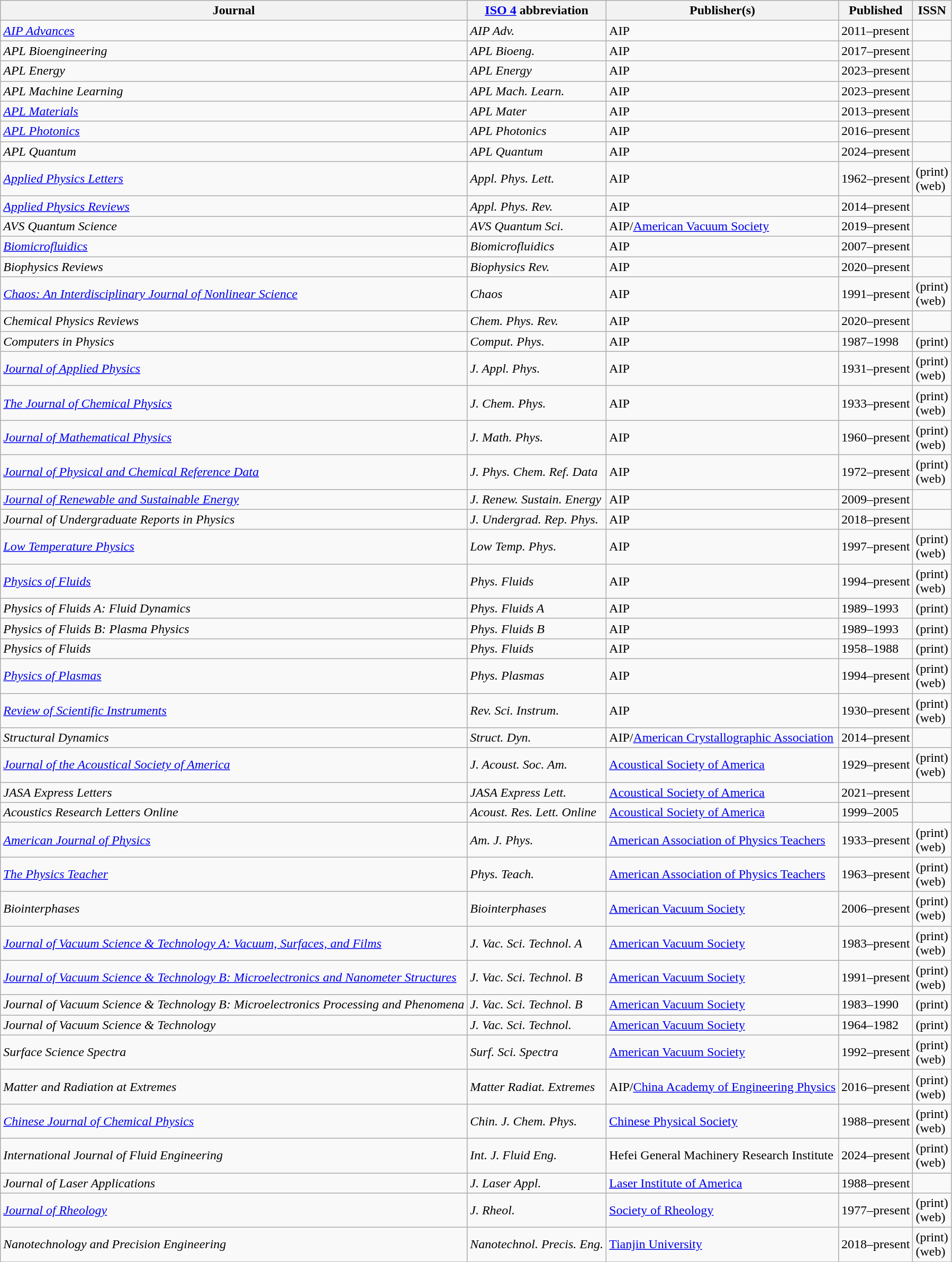<table class="wikitable sortable">
<tr>
<th>Journal</th>
<th><a href='#'>ISO 4</a> abbreviation</th>
<th>Publisher(s)</th>
<th>Published</th>
<th>ISSN</th>
</tr>
<tr>
<td><em><a href='#'>AIP Advances</a></em></td>
<td><em>AIP Adv.</em></td>
<td>AIP</td>
<td>2011–present</td>
<td></td>
</tr>
<tr>
<td><em>APL Bioengineering</em></td>
<td><em>APL Bioeng.</em></td>
<td>AIP</td>
<td>2017–present</td>
<td></td>
</tr>
<tr>
<td><em>APL Energy</em></td>
<td><em>APL Energy</em></td>
<td>AIP</td>
<td>2023–present</td>
<td></td>
</tr>
<tr>
<td><em>APL Machine Learning</em></td>
<td><em>APL Mach. Learn.</em></td>
<td>AIP</td>
<td>2023–present</td>
<td></td>
</tr>
<tr>
<td><em><a href='#'>APL Materials</a></em></td>
<td><em>APL Mater</em></td>
<td>AIP</td>
<td>2013–present</td>
<td></td>
</tr>
<tr>
<td><em><a href='#'>APL Photonics</a></em></td>
<td><em>APL Photonics</em></td>
<td>AIP</td>
<td>2016–present</td>
<td></td>
</tr>
<tr>
<td><em>APL Quantum</em></td>
<td><em>APL Quantum</em></td>
<td>AIP</td>
<td>2024–present</td>
<td></td>
</tr>
<tr>
<td><em><a href='#'>Applied Physics Letters</a></em></td>
<td><em>Appl. Phys. Lett.</em></td>
<td>AIP</td>
<td>1962–present</td>
<td> (print)<br> (web)</td>
</tr>
<tr>
<td><em><a href='#'>Applied Physics Reviews</a></em></td>
<td><em>Appl. Phys. Rev.</em></td>
<td>AIP</td>
<td>2014–present</td>
<td></td>
</tr>
<tr>
<td><em>AVS Quantum Science</em></td>
<td><em>AVS Quantum Sci.</em></td>
<td>AIP/<a href='#'>American Vacuum Society</a></td>
<td>2019–present</td>
<td></td>
</tr>
<tr>
<td><em><a href='#'>Biomicrofluidics</a></em></td>
<td><em>Biomicrofluidics</em></td>
<td>AIP</td>
<td>2007–present</td>
<td></td>
</tr>
<tr>
<td><em>Biophysics Reviews</em></td>
<td><em>Biophysics Rev.</em></td>
<td>AIP</td>
<td>2020–present</td>
<td></td>
</tr>
<tr>
<td><em><a href='#'>Chaos: An Interdisciplinary Journal of Nonlinear Science</a></em></td>
<td><em>Chaos</em></td>
<td>AIP</td>
<td>1991–present</td>
<td> (print)<br> (web)</td>
</tr>
<tr>
<td><em>Chemical Physics Reviews</em></td>
<td><em>Chem. Phys. Rev.</em></td>
<td>AIP</td>
<td>2020–present</td>
<td></td>
</tr>
<tr>
<td><em>Computers in Physics</em></td>
<td><em>Comput. Phys.</em></td>
<td>AIP</td>
<td>1987–1998</td>
<td> (print)</td>
</tr>
<tr>
<td><em><a href='#'>Journal of Applied Physics</a></em></td>
<td><em>J. Appl. Phys.</em></td>
<td>AIP</td>
<td>1931–present</td>
<td> (print)<br> (web)</td>
</tr>
<tr>
<td><em><a href='#'>The Journal of Chemical Physics</a></em></td>
<td><em>J. Chem. Phys.</em></td>
<td>AIP</td>
<td>1933–present</td>
<td> (print)<br> (web)</td>
</tr>
<tr>
<td><em><a href='#'>Journal of Mathematical Physics</a></em></td>
<td><em>J. Math. Phys.</em></td>
<td>AIP</td>
<td>1960–present</td>
<td> (print)<br> (web)</td>
</tr>
<tr>
<td><em><a href='#'>Journal of Physical and Chemical Reference Data</a></em></td>
<td><em>J. Phys. Chem. Ref. Data</em></td>
<td>AIP</td>
<td>1972–present</td>
<td> (print)<br> (web)</td>
</tr>
<tr>
<td><em><a href='#'>Journal of Renewable and Sustainable Energy</a></em></td>
<td><em>J. Renew. Sustain. Energy</em></td>
<td>AIP</td>
<td>2009–present</td>
<td></td>
</tr>
<tr>
<td><em>Journal of Undergraduate Reports in Physics</em></td>
<td><em>J. Undergrad. Rep. Phys.</em></td>
<td>AIP</td>
<td>2018–present</td>
<td></td>
</tr>
<tr>
<td><em><a href='#'>Low Temperature Physics</a></em></td>
<td><em>Low Temp. Phys.</em></td>
<td>AIP</td>
<td>1997–present</td>
<td> (print)<br> (web)</td>
</tr>
<tr>
<td><em><a href='#'>Physics of Fluids</a></em></td>
<td><em>Phys. Fluids</em></td>
<td>AIP</td>
<td>1994–present</td>
<td> (print)<br> (web)</td>
</tr>
<tr>
<td><em>Physics of Fluids A: Fluid Dynamics</em></td>
<td><em>Phys. Fluids A</em></td>
<td>AIP</td>
<td>1989–1993</td>
<td> (print)</td>
</tr>
<tr>
<td><em>Physics of Fluids B: Plasma Physics</em></td>
<td><em>Phys. Fluids B</em></td>
<td>AIP</td>
<td>1989–1993</td>
<td> (print)</td>
</tr>
<tr>
<td><em>Physics of Fluids</em></td>
<td><em>Phys. Fluids</em></td>
<td>AIP</td>
<td>1958–1988</td>
<td> (print)</td>
</tr>
<tr>
<td><em><a href='#'>Physics of Plasmas</a></em></td>
<td><em>Phys. Plasmas</em></td>
<td>AIP</td>
<td>1994–present</td>
<td> (print)<br> (web)</td>
</tr>
<tr>
<td><em><a href='#'>Review of Scientific Instruments</a></em></td>
<td><em>Rev. Sci. Instrum.</em></td>
<td>AIP</td>
<td>1930–present</td>
<td> (print)<br> (web)</td>
</tr>
<tr>
<td><em>Structural Dynamics</em></td>
<td><em>Struct. Dyn.</em></td>
<td>AIP/<a href='#'>American Crystallographic Association</a></td>
<td>2014–present</td>
<td></td>
</tr>
<tr>
<td><em><a href='#'>Journal of the Acoustical Society of America</a></em></td>
<td><em>J. Acoust. Soc. Am.</em></td>
<td><a href='#'>Acoustical Society of America</a></td>
<td>1929–present</td>
<td> (print)<br> (web)</td>
</tr>
<tr>
<td><em>JASA Express Letters</em></td>
<td><em>JASA Express Lett.</em></td>
<td><a href='#'>Acoustical Society of America</a></td>
<td>2021–present</td>
<td></td>
</tr>
<tr>
<td><em>Acoustics Research Letters Online</em></td>
<td><em>Acoust. Res. Lett. Online</em></td>
<td><a href='#'>Acoustical Society of America</a></td>
<td>1999–2005</td>
<td></td>
</tr>
<tr>
<td><em><a href='#'>American Journal of Physics</a></em></td>
<td><em>Am. J. Phys.</em></td>
<td><a href='#'>American Association of Physics Teachers</a></td>
<td>1933–present</td>
<td> (print)<br> (web)</td>
</tr>
<tr>
<td><em><a href='#'>The Physics Teacher</a></em></td>
<td><em>Phys. Teach.</em></td>
<td><a href='#'>American Association of Physics Teachers</a></td>
<td>1963–present</td>
<td> (print)<br> (web)</td>
</tr>
<tr>
<td><em>Biointerphases</em></td>
<td><em>Biointerphases</em></td>
<td><a href='#'>American Vacuum Society</a></td>
<td>2006–present</td>
<td> (print)<br> (web)</td>
</tr>
<tr>
<td><em><a href='#'>Journal of Vacuum Science & Technology A: Vacuum, Surfaces, and Films</a></em></td>
<td><em>J. Vac. Sci. Technol. A</em></td>
<td><a href='#'>American Vacuum Society</a></td>
<td>1983–present</td>
<td> (print)<br> (web)</td>
</tr>
<tr>
<td><em><a href='#'>Journal of Vacuum Science & Technology B: Microelectronics and Nanometer Structures</a></em></td>
<td><em>J. Vac. Sci. Technol. B</em></td>
<td><a href='#'>American Vacuum Society</a></td>
<td>1991–present</td>
<td> (print)<br> (web)</td>
</tr>
<tr>
<td><em>Journal of Vacuum Science & Technology B: Microelectronics Processing and Phenomena</em></td>
<td><em>J. Vac. Sci. Technol. B</em></td>
<td><a href='#'>American Vacuum Society</a></td>
<td>1983–1990</td>
<td> (print)</td>
</tr>
<tr>
<td><em>Journal of Vacuum Science & Technology</em></td>
<td><em>J. Vac. Sci. Technol.</em></td>
<td><a href='#'>American Vacuum Society</a></td>
<td>1964–1982</td>
<td> (print)</td>
</tr>
<tr>
<td><em>Surface Science Spectra</em></td>
<td><em>Surf. Sci. Spectra</em></td>
<td><a href='#'>American Vacuum Society</a></td>
<td>1992–present</td>
<td> (print)<br> (web)</td>
</tr>
<tr>
<td><em>Matter and Radiation at Extremes</em></td>
<td><em>Matter Radiat. Extremes</em></td>
<td>AIP/<a href='#'>China Academy of Engineering Physics</a></td>
<td>2016–present</td>
<td> (print)<br> (web)</td>
</tr>
<tr>
<td><em><a href='#'>Chinese Journal of Chemical Physics</a></em></td>
<td><em>Chin. J. Chem. Phys.</em></td>
<td><a href='#'>Chinese Physical Society</a></td>
<td>1988–present</td>
<td> (print)<br> (web)</td>
</tr>
<tr>
<td><em>International Journal of Fluid Engineering</em></td>
<td><em>Int. J. Fluid Eng.</em></td>
<td>Hefei General Machinery Research Institute</td>
<td>2024–present</td>
<td> (print)<br> (web)</td>
</tr>
<tr>
<td><em>Journal of Laser Applications</em></td>
<td><em>J. Laser Appl.</em></td>
<td><a href='#'>Laser Institute of America</a></td>
<td>1988–present</td>
<td></td>
</tr>
<tr>
<td><em><a href='#'>Journal of Rheology</a></em></td>
<td><em>J. Rheol.</em></td>
<td><a href='#'>Society of Rheology</a></td>
<td>1977–present</td>
<td> (print)<br> (web)</td>
</tr>
<tr>
<td><em>Nanotechnology and Precision Engineering</em></td>
<td><em>Nanotechnol. Precis. Eng.</em></td>
<td><a href='#'>Tianjin University</a></td>
<td>2018–present</td>
<td> (print)<br> (web)</td>
</tr>
<tr>
</tr>
</table>
